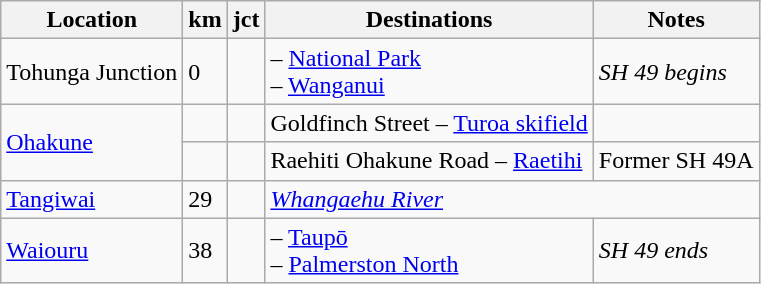<table class="wikitable">
<tr>
<th>Location</th>
<th>km</th>
<th>jct</th>
<th>Destinations</th>
<th>Notes</th>
</tr>
<tr>
<td>Tohunga Junction</td>
<td>0</td>
<td></td>
<td> – <a href='#'>National Park</a> <br>  – <a href='#'>Wanganui</a></td>
<td><em>SH 49 begins</em></td>
</tr>
<tr>
<td rowspan=2><a href='#'>Ohakune</a></td>
<td></td>
<td></td>
<td>Goldfinch Street – <a href='#'>Turoa skifield</a></td>
<td></td>
</tr>
<tr>
<td></td>
<td></td>
<td>Raehiti Ohakune Road – <a href='#'>Raetihi</a></td>
<td>Former SH 49A</td>
</tr>
<tr>
<td><a href='#'>Tangiwai</a></td>
<td>29</td>
<td></td>
<td colspan=2><em><a href='#'>Whangaehu River</a></em></td>
</tr>
<tr>
<td><a href='#'>Waiouru</a></td>
<td>38</td>
<td></td>
<td> – <a href='#'>Taupō</a> <br>  – <a href='#'>Palmerston North</a></td>
<td><em>SH 49 ends</em></td>
</tr>
</table>
